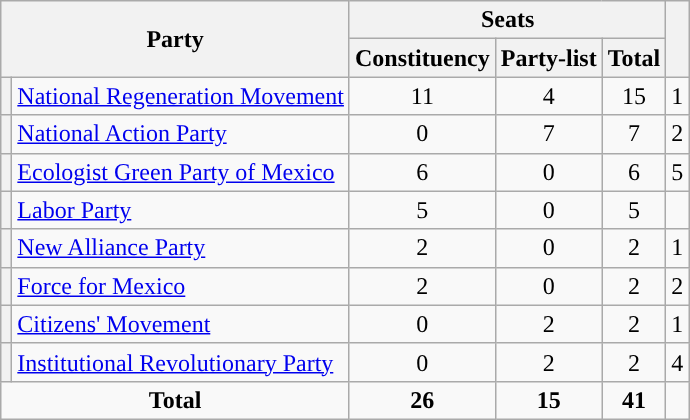<table class="wikitable" style="text-align:center;">
<tr>
<th colspan="2" rowspan="2">Party</th>
<th colspan="3">Seats</th>
<th rowspan="2"></th>
</tr>
<tr>
<th style="width:3em"><strong>Constituency</strong></th>
<th>Party-list</th>
<th>Total</th>
</tr>
<tr>
<th style="background-color:"></th>
<td style="text-align:left;"><a href='#'>National Regeneration Movement</a></td>
<td>11</td>
<td>4</td>
<td>15</td>
<td> 1</td>
</tr>
<tr>
<th style="background-color:"></th>
<td style="text-align:left;"><a href='#'>National Action Party</a></td>
<td>0</td>
<td>7</td>
<td>7</td>
<td> 2</td>
</tr>
<tr>
<th style="background-color:"></th>
<td style="text-align:left;"><a href='#'>Ecologist Green Party of Mexico</a></td>
<td>6</td>
<td>0</td>
<td>6</td>
<td> 5</td>
</tr>
<tr>
<th style="background-color:"></th>
<td style="text-align:left;"><a href='#'>Labor Party</a></td>
<td>5</td>
<td>0</td>
<td>5</td>
<td></td>
</tr>
<tr>
<th style="background-color:"></th>
<td style="text-align:left;"><a href='#'>New Alliance Party</a></td>
<td>2</td>
<td>0</td>
<td>2</td>
<td> 1</td>
</tr>
<tr>
<th style="background-color:"></th>
<td style="text-align:left;"><a href='#'>Force for Mexico</a></td>
<td>2</td>
<td>0</td>
<td>2</td>
<td> 2</td>
</tr>
<tr>
<th style="background-color:"></th>
<td style="text-align:left;"><a href='#'>Citizens' Movement</a></td>
<td>0</td>
<td>2</td>
<td>2</td>
<td> 1</td>
</tr>
<tr>
<th style="background-color:"></th>
<td style="text-align:left;"><a href='#'>Institutional Revolutionary Party</a></td>
<td>0</td>
<td>2</td>
<td>2</td>
<td> 4</td>
</tr>
<tr>
<td colspan="2"><strong>Total</strong></td>
<td><strong>26</strong></td>
<td><strong>15</strong></td>
<td><strong>41</strong></td>
<td></td>
</tr>
</table>
